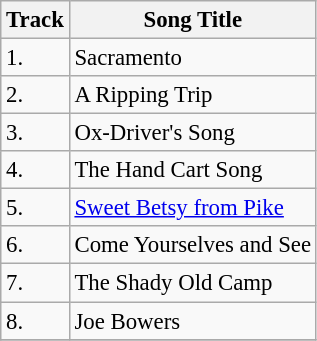<table class="wikitable" style="font-size:95%;">
<tr>
<th>Track</th>
<th>Song Title</th>
</tr>
<tr>
<td>1.</td>
<td>Sacramento</td>
</tr>
<tr>
<td>2.</td>
<td>A Ripping Trip</td>
</tr>
<tr>
<td>3.</td>
<td>Ox-Driver's Song</td>
</tr>
<tr>
<td>4.</td>
<td>The Hand Cart Song</td>
</tr>
<tr>
<td>5.</td>
<td><a href='#'>Sweet Betsy from Pike</a></td>
</tr>
<tr>
<td>6.</td>
<td>Come Yourselves and See</td>
</tr>
<tr>
<td>7.</td>
<td>The Shady Old Camp</td>
</tr>
<tr>
<td>8.</td>
<td>Joe Bowers</td>
</tr>
<tr>
</tr>
</table>
